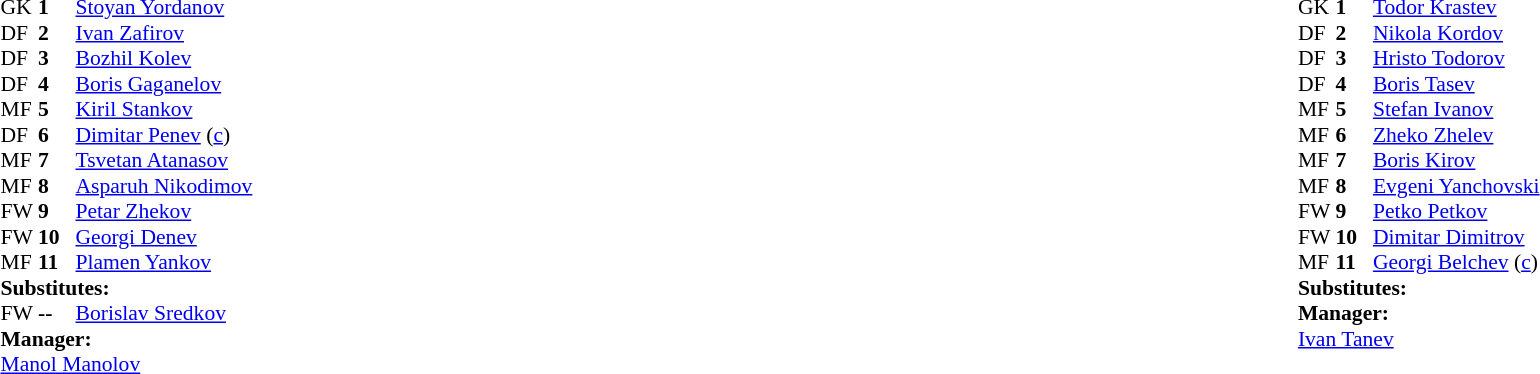<table style="width:100%">
<tr>
<td style="vertical-align:top;width:50%"><br><table style="font-size:90%" cellspacing="0" cellpadding="0">
<tr>
<th width="25"></th>
<th width="25"></th>
</tr>
<tr>
<td>GK</td>
<td><strong>1</strong></td>
<td> <a href='#'>Stoyan Yordanov</a></td>
</tr>
<tr>
<td>DF</td>
<td><strong>2</strong></td>
<td> <a href='#'>Ivan Zafirov</a></td>
</tr>
<tr>
<td>DF</td>
<td><strong>3</strong></td>
<td> <a href='#'>Bozhil Kolev</a></td>
</tr>
<tr>
<td>DF</td>
<td><strong>4</strong></td>
<td> <a href='#'>Boris Gaganelov</a></td>
</tr>
<tr>
<td>MF</td>
<td><strong>5</strong></td>
<td> <a href='#'>Kiril Stankov</a></td>
</tr>
<tr>
<td>DF</td>
<td><strong>6</strong></td>
<td> <a href='#'>Dimitar Penev</a> (<a href='#'>c</a>)</td>
</tr>
<tr>
<td>MF</td>
<td><strong>7</strong></td>
<td> <a href='#'>Tsvetan Atanasov</a></td>
</tr>
<tr>
<td>MF</td>
<td><strong>8</strong></td>
<td> <a href='#'>Asparuh Nikodimov</a></td>
</tr>
<tr>
<td>FW</td>
<td><strong>9</strong></td>
<td> <a href='#'>Petar Zhekov</a></td>
</tr>
<tr>
<td>FW</td>
<td><strong>10</strong></td>
<td> <a href='#'>Georgi Denev</a></td>
</tr>
<tr>
<td>MF</td>
<td><strong>11</strong></td>
<td> <a href='#'>Plamen Yankov</a></td>
<td></td>
<td></td>
</tr>
<tr>
<td colspan=4><strong>Substitutes:</strong></td>
</tr>
<tr>
<td>FW</td>
<td><strong>--</strong></td>
<td> <a href='#'>Borislav Sredkov</a></td>
<td></td>
<td></td>
</tr>
<tr>
<td colspan=4><strong>Manager:</strong></td>
</tr>
<tr>
<td colspan="4"> <a href='#'>Manol Manolov</a></td>
</tr>
</table>
</td>
<td valign="top"></td>
<td valign="top" width="50%"><br><table cellspacing="0" cellpadding="0" style="font-size:90%;margin:auto">
<tr>
<th width="25"></th>
<th width="25"></th>
</tr>
<tr>
<td>GK</td>
<td><strong>1</strong></td>
<td> <a href='#'>Todor Krastev</a></td>
</tr>
<tr>
<td>DF</td>
<td><strong>2</strong></td>
<td> <a href='#'>Nikola Kordov</a></td>
</tr>
<tr>
<td>DF</td>
<td><strong>3</strong></td>
<td> <a href='#'>Hristo Todorov</a></td>
</tr>
<tr>
<td>DF</td>
<td><strong>4</strong></td>
<td> <a href='#'>Boris Tasev</a></td>
</tr>
<tr>
<td>MF</td>
<td><strong>5</strong></td>
<td> <a href='#'>Stefan Ivanov</a></td>
</tr>
<tr>
<td>MF</td>
<td><strong>6</strong></td>
<td> <a href='#'>Zheko Zhelev</a></td>
</tr>
<tr>
<td>MF</td>
<td><strong>7</strong></td>
<td> <a href='#'>Boris Kirov</a></td>
</tr>
<tr>
<td>MF</td>
<td><strong>8</strong></td>
<td> <a href='#'>Evgeni Yanchovski</a></td>
</tr>
<tr>
<td>FW</td>
<td><strong>9</strong></td>
<td> <a href='#'>Petko Petkov</a></td>
</tr>
<tr>
<td>FW</td>
<td><strong>10</strong></td>
<td> <a href='#'>Dimitar Dimitrov</a></td>
</tr>
<tr>
<td>MF</td>
<td><strong>11</strong></td>
<td> <a href='#'>Georgi Belchev</a> (<a href='#'>c</a>)</td>
</tr>
<tr>
<td colspan=4><strong>Substitutes:</strong></td>
</tr>
<tr>
<td colspan=4><strong>Manager:</strong></td>
</tr>
<tr>
<td colspan="4"> <a href='#'>Ivan Tanev</a></td>
</tr>
</table>
</td>
</tr>
</table>
